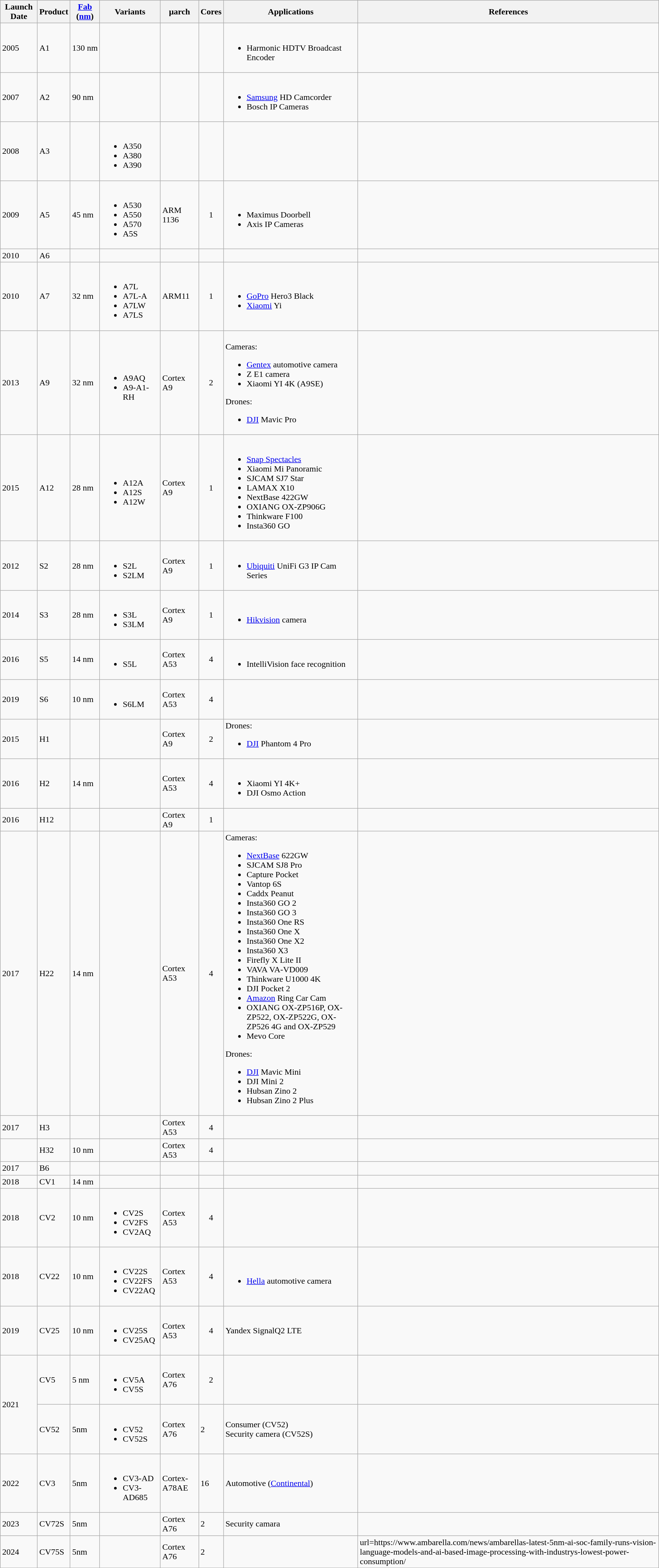<table class="wikitable">
<tr>
<th>Launch Date</th>
<th>Product</th>
<th><a href='#'>Fab</a><br>(<a href='#'>nm</a>)</th>
<th>Variants</th>
<th>μarch</th>
<th>Cores</th>
<th>Applications</th>
<th>References</th>
</tr>
<tr>
<td>2005</td>
<td>A1</td>
<td>130 nm</td>
<td></td>
<td></td>
<td></td>
<td><br><ul><li>Harmonic HDTV Broadcast Encoder</li></ul></td>
<td></td>
</tr>
<tr>
<td>2007</td>
<td>A2</td>
<td>90 nm</td>
<td></td>
<td></td>
<td></td>
<td><br><ul><li><a href='#'>Samsung</a> HD Camcorder</li><li>Bosch IP Cameras</li></ul></td>
<td></td>
</tr>
<tr>
<td>2008</td>
<td>A3</td>
<td></td>
<td><br><ul><li>A350</li><li>A380</li><li>A390</li></ul></td>
<td></td>
<td></td>
<td></td>
<td></td>
</tr>
<tr>
<td>2009</td>
<td>A5</td>
<td>45 nm</td>
<td><br><ul><li>A530</li><li>A550</li><li>A570</li><li>A5S</li></ul></td>
<td>ARM 1136</td>
<td style="text-align:center;">1</td>
<td><br><ul><li>Maximus Doorbell</li><li>Axis IP Cameras</li></ul></td>
<td></td>
</tr>
<tr>
<td>2010</td>
<td>A6</td>
<td></td>
<td></td>
<td></td>
<td></td>
<td></td>
<td></td>
</tr>
<tr>
<td>2010</td>
<td>A7</td>
<td>32 nm</td>
<td><br><ul><li>A7L</li><li>A7L-A</li><li>A7LW</li><li>A7LS</li></ul></td>
<td>ARM11</td>
<td style="text-align:center;">1</td>
<td><br><ul><li><a href='#'>GoPro</a> Hero3 Black</li><li><a href='#'>Xiaomi</a> Yi</li></ul></td>
<td></td>
</tr>
<tr>
<td>2013</td>
<td>A9</td>
<td>32 nm</td>
<td><br><ul><li>A9AQ</li><li>A9-A1-RH</li></ul></td>
<td>Cortex A9</td>
<td style="text-align:center;">2</td>
<td><br>Cameras:<ul><li><a href='#'>Gentex</a> automotive camera</li><li>Z E1 camera</li><li>Xiaomi YI 4K (A9SE)</li></ul>Drones:<ul><li><a href='#'>DJI</a> Mavic Pro</li></ul></td>
<td></td>
</tr>
<tr>
<td>2015</td>
<td>A12</td>
<td>28 nm</td>
<td><br><ul><li>A12A</li><li>A12S</li><li>A12W</li></ul></td>
<td>Cortex A9</td>
<td style="text-align:center;">1</td>
<td><br><ul><li><a href='#'>Snap Spectacles</a></li><li>Xiaomi Mi Panoramic</li><li>SJCAM SJ7 Star</li><li>LAMAX X10</li><li>NextBase 422GW</li><li>OXIANG OX-ZP906G</li><li>Thinkware F100</li><li>Insta360 GO</li></ul></td>
<td></td>
</tr>
<tr>
<td>2012</td>
<td>S2</td>
<td>28 nm</td>
<td><br><ul><li>S2L</li><li>S2LM</li></ul></td>
<td>Cortex A9</td>
<td style="text-align:center;">1</td>
<td><br><ul><li><a href='#'>Ubiquiti</a> UniFi G3 IP Cam Series</li></ul></td>
<td></td>
</tr>
<tr>
<td>2014</td>
<td>S3</td>
<td>28 nm</td>
<td><br><ul><li>S3L</li><li>S3LM</li></ul></td>
<td>Cortex A9</td>
<td style="text-align:center;">1</td>
<td><br><ul><li><a href='#'>Hikvision</a> camera</li></ul></td>
<td></td>
</tr>
<tr>
<td>2016</td>
<td>S5</td>
<td>14 nm</td>
<td><br><ul><li>S5L</li></ul></td>
<td>Cortex A53</td>
<td style="text-align:center;">4</td>
<td><br><ul><li>IntelliVision face recognition</li></ul></td>
<td></td>
</tr>
<tr>
<td>2019</td>
<td>S6</td>
<td>10 nm</td>
<td><br><ul><li>S6LM</li></ul></td>
<td>Cortex A53</td>
<td style="text-align:center;">4</td>
<td></td>
<td></td>
</tr>
<tr>
<td>2015</td>
<td>H1</td>
<td></td>
<td></td>
<td>Cortex A9</td>
<td style="text-align:center;">2</td>
<td>Drones:<br><ul><li><a href='#'>DJI</a> Phantom 4 Pro</li></ul></td>
<td></td>
</tr>
<tr>
<td>2016</td>
<td>H2</td>
<td>14 nm</td>
<td></td>
<td>Cortex A53</td>
<td style="text-align:center;">4</td>
<td><br><ul><li>Xiaomi YI 4K+</li><li>DJI Osmo Action</li></ul></td>
<td></td>
</tr>
<tr>
<td>2016</td>
<td>H12</td>
<td></td>
<td></td>
<td>Cortex A9</td>
<td style="text-align:center;">1</td>
<td></td>
<td></td>
</tr>
<tr>
<td>2017</td>
<td>H22</td>
<td>14 nm</td>
<td></td>
<td>Cortex A53</td>
<td style="text-align:center;">4</td>
<td>Cameras:<br><ul><li><a href='#'>NextBase</a> 622GW</li><li>SJCAM SJ8 Pro</li><li>Capture Pocket</li><li>Vantop 6S</li><li>Caddx Peanut</li><li>Insta360 GO 2</li><li>Insta360 GO 3</li><li>Insta360 One RS</li><li>Insta360 One X</li><li>Insta360 One X2</li><li>Insta360 X3</li><li>Firefly X Lite II</li><li>VAVA VA-VD009</li><li>Thinkware U1000 4K</li><li>DJI Pocket 2</li><li><a href='#'>Amazon</a> Ring Car Cam</li><li>OXIANG OX-ZP516P, OX-ZP522, OX-ZP522G, OX-ZP526 4G and OX-ZP529</li><li>Mevo Core</li></ul>Drones:<ul><li><a href='#'>DJI</a> Mavic Mini</li><li>DJI Mini 2</li><li>Hubsan Zino 2</li><li>Hubsan Zino 2 Plus</li></ul></td>
<td></td>
</tr>
<tr>
<td>2017</td>
<td>H3</td>
<td></td>
<td></td>
<td>Cortex A53</td>
<td style="text-align:center;">4</td>
<td></td>
<td></td>
</tr>
<tr>
<td></td>
<td>H32</td>
<td>10 nm</td>
<td></td>
<td>Cortex A53</td>
<td style="text-align:center;">4</td>
<td></td>
<td></td>
</tr>
<tr>
<td>2017</td>
<td>B6</td>
<td></td>
<td></td>
<td></td>
<td></td>
<td></td>
<td></td>
</tr>
<tr>
<td>2018</td>
<td>CV1</td>
<td>14 nm</td>
<td></td>
<td></td>
<td></td>
<td></td>
<td></td>
</tr>
<tr>
<td>2018</td>
<td>CV2</td>
<td>10 nm</td>
<td><br><ul><li>CV2S</li><li>CV2FS</li><li>CV2AQ</li></ul></td>
<td>Cortex A53</td>
<td style="text-align:center;">4</td>
<td></td>
<td></td>
</tr>
<tr>
<td>2018</td>
<td>CV22</td>
<td>10 nm</td>
<td><br><ul><li>CV22S</li><li>CV22FS</li><li>CV22AQ</li></ul></td>
<td>Cortex A53</td>
<td style="text-align:center;">4</td>
<td><br><ul><li><a href='#'>Hella</a> automotive camera</li></ul></td>
<td></td>
</tr>
<tr>
<td>2019</td>
<td>CV25</td>
<td>10 nm</td>
<td><br><ul><li>CV25S</li><li>CV25AQ</li></ul></td>
<td>Cortex A53</td>
<td style="text-align:center;">4</td>
<td>Yandex SignalQ2 LTE</td>
<td></td>
</tr>
<tr>
<td rowspan="2">2021</td>
<td>CV5</td>
<td>5 nm</td>
<td><br><ul><li>CV5A</li><li>CV5S</li></ul></td>
<td>Cortex A76</td>
<td style="text-align:center;">2</td>
<td></td>
<td></td>
</tr>
<tr>
<td>CV52</td>
<td>5nm</td>
<td><br><ul><li>CV52</li><li>CV52S</li></ul></td>
<td>Cortex A76</td>
<td>2</td>
<td>Consumer (CV52)<br>Security camera (CV52S)</td>
<td></td>
</tr>
<tr>
<td>2022</td>
<td>CV3</td>
<td>5nm</td>
<td><br><ul><li>CV3-AD</li><li>CV3-AD685</li></ul></td>
<td>Cortex-A78AE</td>
<td>16</td>
<td>Automotive (<a href='#'>Continental</a>)</td>
<td></td>
</tr>
<tr>
<td>2023</td>
<td>CV72S</td>
<td>5nm</td>
<td></td>
<td>Cortex A76</td>
<td>2</td>
<td>Security camara</td>
<td></td>
</tr>
<tr>
<td>2024</td>
<td>CV75S</td>
<td>5nm</td>
<td></td>
<td>Cortex A76</td>
<td>2</td>
<td></td>
<td>url=https://www.ambarella.com/news/ambarellas-latest-5nm-ai-soc-family-runs-vision-language-models-and-ai-based-image-processing-with-industrys-lowest-power-consumption/</td>
</tr>
</table>
